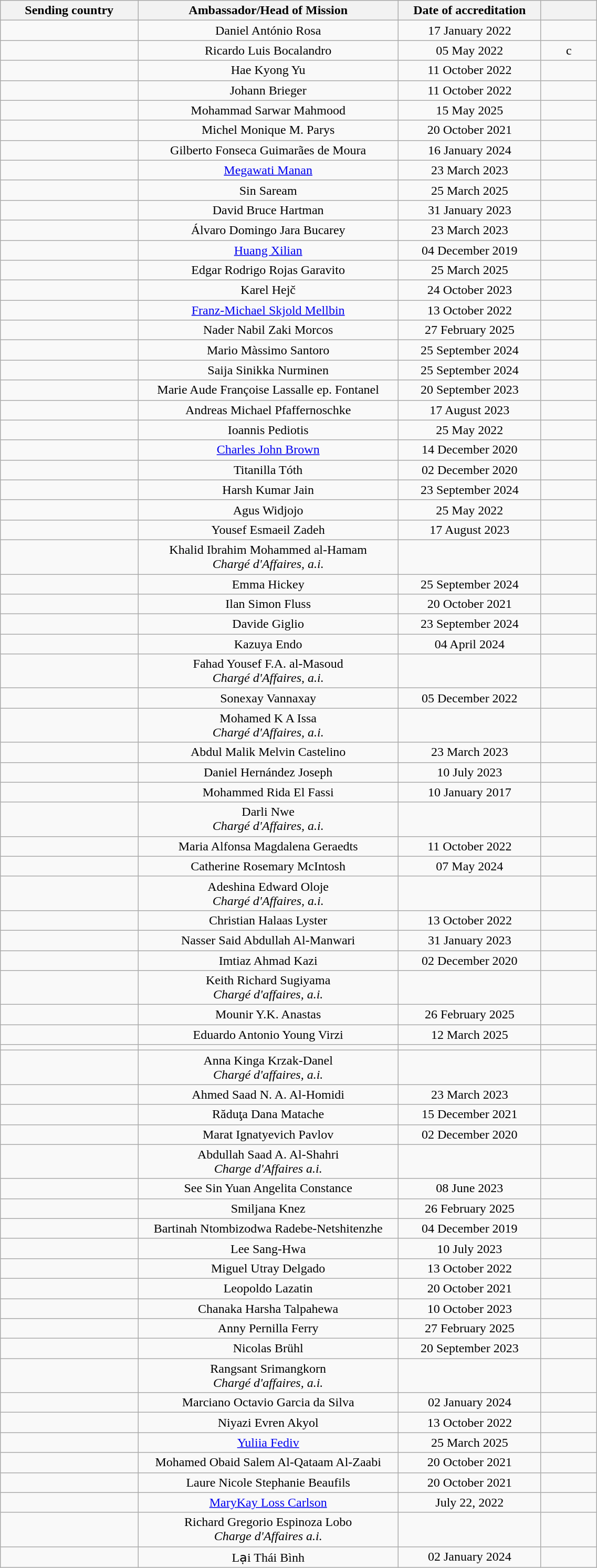<table style="width:60%;" class="wikitable">
<tr>
<th style="width:4%;">Sending country</th>
<th style="width:7%;">Ambassador/Head of Mission</th>
<th style="width:3%;">Date of accreditation</th>
<th style="width:2%;"></th>
</tr>
<tr>
<td></td>
<td style="text-align:center;">Daniel António Rosa</td>
<td style="text-align:center;">17 January 2022</td>
<td style="text-align:center;"></td>
</tr>
<tr>
<td></td>
<td style="text-align:center;">Ricardo Luis Bocalandro</td>
<td style="text-align:center;">05 May 2022</td>
<td style="text-align:center;">c</td>
</tr>
<tr>
<td></td>
<td style="text-align:center;">Hae Kyong Yu</td>
<td style="text-align:center;">11 October 2022</td>
<td style="text-align:center;"></td>
</tr>
<tr>
<td></td>
<td style="text-align:center;">Johann Brieger</td>
<td style="text-align:center;">11 October 2022</td>
<td style="text-align:center;"></td>
</tr>
<tr>
<td></td>
<td style="text-align:center;">Mohammad Sarwar Mahmood</td>
<td style="text-align:center;">15 May 2025</td>
<td style="text-align:center;"></td>
</tr>
<tr>
<td></td>
<td style="text-align:center;">Michel Monique M. Parys</td>
<td style="text-align:center;">20 October 2021</td>
<td style="text-align:center;"></td>
</tr>
<tr>
<td></td>
<td style="text-align:center;">Gilberto Fonseca Guimarães de Moura</td>
<td style="text-align:center;">16 January 2024</td>
<td style="text-align:center;"></td>
</tr>
<tr>
<td></td>
<td style="text-align:center;"><a href='#'>Megawati Manan</a></td>
<td style="text-align:center;">23 March 2023</td>
<td style="text-align:center;"></td>
</tr>
<tr>
<td></td>
<td style="text-align:center;">Sin Saream</td>
<td style="text-align:center;">25 March 2025</td>
<td style="text-align:center;"></td>
</tr>
<tr>
<td></td>
<td style="text-align:center;">David Bruce Hartman</td>
<td style="text-align:center;">31 January 2023</td>
<td style="text-align:center;"></td>
</tr>
<tr>
<td></td>
<td style="text-align:center;">Álvaro Domingo Jara Bucarey</td>
<td style="text-align:center;">23 March 2023</td>
<td style="text-align:center;"></td>
</tr>
<tr>
<td></td>
<td style="text-align:center;"><a href='#'>Huang Xilian</a></td>
<td style="text-align:center;">04 December 2019</td>
<td style="text-align:center;"></td>
</tr>
<tr>
<td></td>
<td style="text-align:center;">Edgar Rodrigo Rojas Garavito</td>
<td style="text-align:center;">25 March 2025</td>
<td style="text-align:center;"></td>
</tr>
<tr>
<td></td>
<td style="text-align:center;">Karel Hejč</td>
<td style="text-align:center;">24 October 2023</td>
<td style="text-align:center;"></td>
</tr>
<tr>
<td></td>
<td style="text-align:center;"><a href='#'>Franz-Michael Skjold Mellbin</a></td>
<td style="text-align:center;">13 October 2022</td>
<td style="text-align:center;"></td>
</tr>
<tr>
<td></td>
<td style="text-align:center;">Nader Nabil Zaki Morcos</td>
<td style="text-align:center;">27 February 2025</td>
<td style="text-align:center;"></td>
</tr>
<tr>
<td></td>
<td style="text-align:center;">Mario Màssimo Santoro</td>
<td style="text-align:center;">25 September 2024</td>
<td style="text-align:center;"></td>
</tr>
<tr>
<td></td>
<td style="text-align:center;">Saija Sinikka Nurminen</td>
<td style="text-align:center;">25 September 2024</td>
<td style="text-align:center;"></td>
</tr>
<tr>
<td></td>
<td style="text-align:center;">Marie Aude Françoise Lassalle ep. Fontanel</td>
<td style="text-align:center;">20 September 2023</td>
<td style="text-align:center;"></td>
</tr>
<tr>
<td></td>
<td style="text-align:center;">Andreas Michael Pfaffernoschke</td>
<td style="text-align:center;">17 August 2023</td>
<td style="text-align:center;"></td>
</tr>
<tr>
<td></td>
<td style="text-align:center;">Ioannis Pediotis</td>
<td style="text-align:center;">25 May 2022</td>
<td style="text-align:center;"></td>
</tr>
<tr>
<td></td>
<td style="text-align:center;"><a href='#'>Charles John Brown</a></td>
<td style="text-align:center;">14 December 2020</td>
<td style="text-align:center;"></td>
</tr>
<tr>
<td></td>
<td style="text-align:center;">Titanilla Tóth</td>
<td style="text-align:center;">02 December 2020</td>
<td style="text-align:center;"></td>
</tr>
<tr>
<td></td>
<td style="text-align:center;">Harsh Kumar Jain</td>
<td style="text-align:center;">23 September 2024</td>
<td style="text-align:center;"></td>
</tr>
<tr>
<td></td>
<td style="text-align:center;">Agus Widjojo</td>
<td style="text-align:center;">25 May 2022</td>
<td style="text-align:center;"></td>
</tr>
<tr>
<td></td>
<td style="text-align:center;">Yousef Esmaeil Zadeh</td>
<td style="text-align:center;">17 August 2023</td>
<td style="text-align:center;"></td>
</tr>
<tr>
<td></td>
<td style="text-align:center;">Khalid Ibrahim Mohammed al-Hamam<br><em>Chargé d'Affaires, a.i.</em></td>
<td style="text-align:center;"></td>
<td style="text-align:center;"></td>
</tr>
<tr>
<td></td>
<td style="text-align:center;">Emma Hickey</td>
<td style="text-align:center;">25 September 2024</td>
<td style="text-align:center;"></td>
</tr>
<tr>
<td></td>
<td style="text-align:center;">Ilan Simon Fluss</td>
<td style="text-align:center;">20 October 2021</td>
<td style="text-align:center;"></td>
</tr>
<tr>
<td></td>
<td style="text-align:center;">Davide Giglio</td>
<td style="text-align:center;">23 September 2024</td>
<td style="text-align:center;"></td>
</tr>
<tr>
<td></td>
<td style="text-align:center;">Kazuya Endo</td>
<td style="text-align:center;">04 April 2024</td>
<td style="text-align:center;"></td>
</tr>
<tr>
<td></td>
<td style="text-align:center;">Fahad Yousef F.A. al-Masoud<br><em>Chargé d'Affaires, a.i.</em></td>
<td style="text-align:center;"></td>
<td style="text-align:center;"></td>
</tr>
<tr>
<td></td>
<td style="text-align:center;">Sonexay Vannaxay</td>
<td style="text-align:center;">05 December 2022</td>
<td style="text-align:center;"></td>
</tr>
<tr>
<td></td>
<td style="text-align:center;">Mohamed K A Issa<br><em>Chargé d'Affaires, a.i.</em></td>
<td style="text-align:center;"></td>
<td style="text-align:center;"></td>
</tr>
<tr>
<td></td>
<td style="text-align:center;">Abdul Malik Melvin Castelino</td>
<td style="text-align:center;">23 March 2023</td>
<td style="text-align:center;"></td>
</tr>
<tr>
<td></td>
<td style="text-align:center;">Daniel Hernández Joseph</td>
<td style="text-align:center;">10 July 2023</td>
<td style="text-align:center;"></td>
</tr>
<tr>
<td></td>
<td style="text-align:center;">Mohammed Rida El Fassi</td>
<td style="text-align:center;">10 January 2017</td>
<td style="text-align:center;"></td>
</tr>
<tr>
<td></td>
<td style="text-align:center;">Darli Nwe<br><em>Chargé d'Affaires, a.i.</em></td>
<td style="text-align:center;"></td>
<td style="text-align:center;"></td>
</tr>
<tr>
<td></td>
<td style="text-align:center;">Maria Alfonsa Magdalena Geraedts</td>
<td style="text-align:center;">11 October 2022</td>
<td style="text-align:center;"></td>
</tr>
<tr>
<td></td>
<td style="text-align:center;">Catherine Rosemary McIntosh</td>
<td style="text-align:center;">07 May 2024</td>
<td style="text-align:center;"></td>
</tr>
<tr>
<td></td>
<td style="text-align:center;">Adeshina Edward Oloje<br><em>Chargé d'Affaires, a.i.</em></td>
<td style="text-align:center;"></td>
<td style="text-align:center;"></td>
</tr>
<tr>
<td></td>
<td style="text-align:center;">Christian Halaas Lyster</td>
<td style="text-align:center;">13 October 2022</td>
<td style="text-align:center;"></td>
</tr>
<tr>
<td></td>
<td style="text-align:center;">Nasser Said Abdullah Al-Manwari</td>
<td style="text-align:center;">31 January 2023</td>
<td style="text-align:center;"></td>
</tr>
<tr>
<td></td>
<td style="text-align:center;">Imtiaz Ahmad Kazi</td>
<td style="text-align:center;">02 December 2020</td>
<td style="text-align:center;"></td>
</tr>
<tr>
<td></td>
<td style="text-align:center;">Keith Richard Sugiyama<br><em>Chargé d'affaires, a.i.</em></td>
<td style="text-align:center;"></td>
<td style="text-align:center;"></td>
</tr>
<tr>
<td></td>
<td style="text-align:center;">Mounir Y.K. Anastas</td>
<td style="text-align:center;">26 February 2025</td>
<td style="text-align:center;"></td>
</tr>
<tr>
<td></td>
<td style="text-align:center;">Eduardo Antonio Young Virzi</td>
<td style="text-align:center;">12 March 2025</td>
<td style="text-align:center;"></td>
</tr>
<tr>
<td></td>
<td style="text-align:center;"></td>
<td style="text-align:center;"></td>
<td style="text-align:center;"></td>
</tr>
<tr>
<td></td>
<td style="text-align:center;">Anna Kinga Krzak-Danel<br><em>Chargé d'affaires, a.i.</em></td>
<td style="text-align:center;"></td>
<td style="text-align:center;"></td>
</tr>
<tr>
<td></td>
<td style="text-align:center;">Ahmed Saad N. A. Al-Homidi</td>
<td style="text-align:center;">23 March 2023</td>
<td style="text-align:center;"></td>
</tr>
<tr>
<td></td>
<td style="text-align:center;">Răduţa Dana Matache</td>
<td style="text-align:center;">15 December 2021</td>
<td style="text-align:center;"></td>
</tr>
<tr>
<td></td>
<td style="text-align:center;">Marat Ignatyevich Pavlov</td>
<td style="text-align:center;">02 December 2020</td>
<td style="text-align:center;"></td>
</tr>
<tr>
<td></td>
<td style="text-align:center;">Abdullah Saad A. Al-Shahri<br><em>Charge d'Affaires a.i.</em></td>
<td style="text-align:center;"></td>
<td style="text-align:center;"></td>
</tr>
<tr>
<td></td>
<td style="text-align:center;">See Sin Yuan Angelita Constance</td>
<td style="text-align:center;">08 June 2023</td>
<td style="text-align:center;"></td>
</tr>
<tr>
<td></td>
<td style="text-align:center;">Smiljana Knez</td>
<td style="text-align:center;">26 February 2025</td>
<td style="text-align:center;"></td>
</tr>
<tr>
<td></td>
<td style="text-align:center;">Bartinah Ntombizodwa Radebe-Netshitenzhe</td>
<td style="text-align:center;">04 December 2019</td>
<td style="text-align:center;"></td>
</tr>
<tr>
<td></td>
<td style="text-align:center;">Lee Sang-Hwa</td>
<td style="text-align:center;">10 July 2023</td>
<td style="text-align:center;"></td>
</tr>
<tr>
<td></td>
<td style="text-align:center;">Miguel Utray Delgado</td>
<td style="text-align:center;">13 October 2022</td>
<td style="text-align:center;"></td>
</tr>
<tr>
<td></td>
<td style="text-align:center;">Leopoldo Lazatin</td>
<td style="text-align:center;">20 October 2021</td>
<td style="text-align:center;"></td>
</tr>
<tr>
<td></td>
<td style="text-align:center;">Chanaka Harsha Talpahewa</td>
<td style="text-align:center;">10 October 2023</td>
<td style="text-align:center;"></td>
</tr>
<tr>
<td></td>
<td style="text-align:center;">Anny Pernilla Ferry</td>
<td style="text-align:center;">27 February 2025</td>
<td style="text-align:center;"></td>
</tr>
<tr>
<td></td>
<td style="text-align:center;">Nicolas Brühl</td>
<td style="text-align:center;">20 September 2023</td>
<td style="text-align:center;"></td>
</tr>
<tr>
<td></td>
<td style="text-align:center;">Rangsant Srimangkorn<br><em>Chargé d'affaires, a.i.</em></td>
<td style="text-align:center;"></td>
<td style="text-align:center;"></td>
</tr>
<tr>
<td></td>
<td style="text-align:center;">Marciano Octavio Garcia da Silva</td>
<td style="text-align:center;">02 January 2024</td>
<td style="text-align:center;"></td>
</tr>
<tr>
<td></td>
<td style="text-align:center;">Niyazi Evren Akyol</td>
<td style="text-align:center;">13 October 2022</td>
<td style="text-align:center;"></td>
</tr>
<tr>
<td></td>
<td style="text-align:center;"><a href='#'>Yuliia Fediv</a></td>
<td style="text-align:center;">25 March 2025</td>
<td style="text-align:center;"></td>
</tr>
<tr>
<td></td>
<td style="text-align:center;">Mohamed Obaid Salem Al-Qataam Al-Zaabi</td>
<td style="text-align:center;">20 October 2021</td>
<td style="text-align:center;"></td>
</tr>
<tr>
<td></td>
<td style="text-align:center;">Laure Nicole Stephanie Beaufils</td>
<td style="text-align:center;">20 October 2021</td>
<td style="text-align:center;"></td>
</tr>
<tr>
<td></td>
<td style="text-align:center;"><a href='#'>MaryKay Loss Carlson</a></td>
<td style="text-align:center;">July 22, 2022</td>
<td style="text-align:center;"></td>
</tr>
<tr>
<td></td>
<td style="text-align:center;">Richard Gregorio Espinoza Lobo<br><em>Charge d'Affaires a.i.</em></td>
<td style="text-align:center;"></td>
<td style="text-align:center;"></td>
</tr>
<tr>
<td></td>
<td style="text-align:center;">Lại Thái Bình</td>
<td style="text-align:center;">02 January 2024</td>
<td style="text-align:center;"></td>
</tr>
</table>
